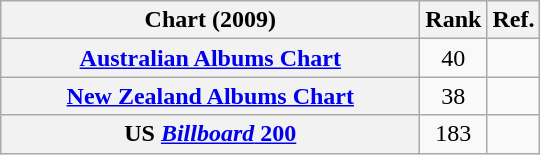<table class="wikitable sortable plainrowheaders" style="text-align: center">
<tr>
<th scope="col" style="width:17em;">Chart (2009)</th>
<th scope="col">Rank</th>
<th scope="col">Ref.</th>
</tr>
<tr>
<th scope="row"><a href='#'>Australian Albums Chart</a></th>
<td>40</td>
<td></td>
</tr>
<tr>
<th scope="row"><a href='#'>New Zealand Albums Chart</a></th>
<td>38</td>
<td></td>
</tr>
<tr>
<th scope="row">US <a href='#'><em>Billboard</em> 200</a></th>
<td>183</td>
<td></td>
</tr>
</table>
